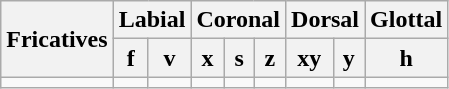<table class="wikitable">
<tr>
<th rowspan="2">Fricatives</th>
<th colspan="2">Labial</th>
<th colspan="3">Coronal</th>
<th colspan="2">Dorsal</th>
<th colspan="1">Glottal</th>
</tr>
<tr>
<th scope="col">f</th>
<th scope="col">v</th>
<th scope="col">x</th>
<th scope="col">s</th>
<th scope="col">z</th>
<th scope="col">xy</th>
<th scope="col">y</th>
<th scope="col">h</th>
</tr>
<tr>
<td align=center></td>
<td align=center></td>
<td align=center></td>
<td align=center></td>
<td align=center></td>
<td align=center></td>
<td align=center></td>
<td align=center></td>
<td align=center></td>
</tr>
</table>
